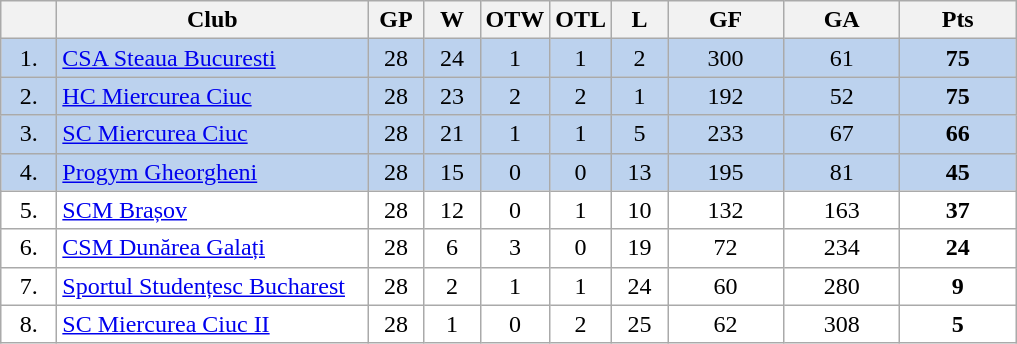<table class="wikitable">
<tr>
<th width="30"></th>
<th width="200">Club</th>
<th width="30">GP</th>
<th width="30">W</th>
<th width="30">OTW</th>
<th width="30">OTL</th>
<th width="30">L</th>
<th width="70">GF</th>
<th width="70">GA</th>
<th width="70">Pts</th>
</tr>
<tr bgcolor="#BCD2EE" align="center">
<td>1.</td>
<td align="left"><a href='#'>CSA Steaua Bucuresti</a></td>
<td>28</td>
<td>24</td>
<td>1</td>
<td>1</td>
<td>2</td>
<td>300</td>
<td>61</td>
<td><strong>75</strong></td>
</tr>
<tr bgcolor="#BCD2EE" align="center">
<td>2.</td>
<td align="left"><a href='#'>HC Miercurea Ciuc</a></td>
<td>28</td>
<td>23</td>
<td>2</td>
<td>2</td>
<td>1</td>
<td>192</td>
<td>52</td>
<td><strong>75</strong></td>
</tr>
<tr bgcolor="#BCD2EE" align="center">
<td>3.</td>
<td align="left"><a href='#'>SC Miercurea Ciuc</a></td>
<td>28</td>
<td>21</td>
<td>1</td>
<td>1</td>
<td>5</td>
<td>233</td>
<td>67</td>
<td><strong>66</strong></td>
</tr>
<tr bgcolor="#BCD2EE" align="center">
<td>4.</td>
<td align="left"><a href='#'>Progym Gheorgheni</a></td>
<td>28</td>
<td>15</td>
<td>0</td>
<td>0</td>
<td>13</td>
<td>195</td>
<td>81</td>
<td><strong>45</strong></td>
</tr>
<tr bgcolor="#FFFFFF" align="center">
<td>5.</td>
<td align="left"><a href='#'>SCM Brașov</a></td>
<td>28</td>
<td>12</td>
<td>0</td>
<td>1</td>
<td>10</td>
<td>132</td>
<td>163</td>
<td><strong>37</strong></td>
</tr>
<tr bgcolor="#FFFFFF" align="center">
<td>6.</td>
<td align="left"><a href='#'>CSM Dunărea Galați</a></td>
<td>28</td>
<td>6</td>
<td>3</td>
<td>0</td>
<td>19</td>
<td>72</td>
<td>234</td>
<td><strong>24</strong></td>
</tr>
<tr bgcolor="#FFFFFF" align="center">
<td>7.</td>
<td align="left"><a href='#'>Sportul Studențesc Bucharest</a></td>
<td>28</td>
<td>2</td>
<td>1</td>
<td>1</td>
<td>24</td>
<td>60</td>
<td>280</td>
<td><strong>9</strong></td>
</tr>
<tr bgcolor="#FFFFFF" align="center">
<td>8.</td>
<td align="left"><a href='#'>SC Miercurea Ciuc II</a></td>
<td>28</td>
<td>1</td>
<td>0</td>
<td>2</td>
<td>25</td>
<td>62</td>
<td>308</td>
<td><strong>5</strong></td>
</tr>
</table>
